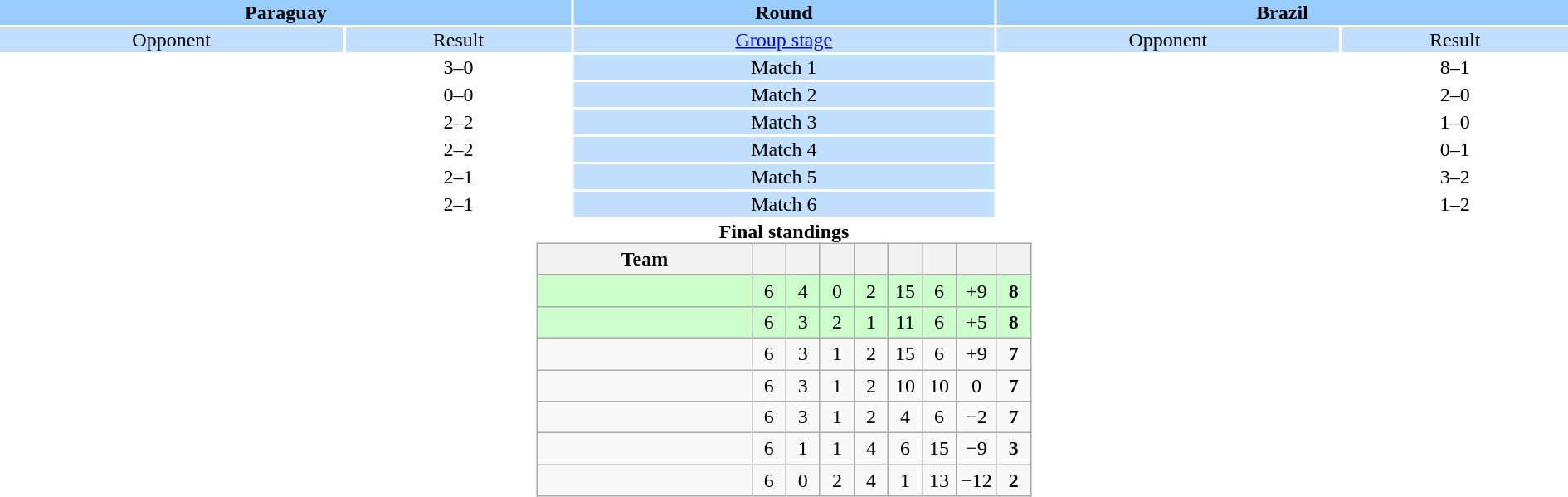<table style="width:100%; text-align:center">
<tr style="vertical-align:top; background:#99CCFF">
<th colspan="2" style="width:1*">Paraguay</th>
<th>Round</th>
<th colspan="2" style="width:1*">Brazil</th>
</tr>
<tr style="vertical-align:top;background:#C1E0FF">
<td>Opponent</td>
<td>Result</td>
<td><a href='#'>Group stage</a></td>
<td>Opponent</td>
<td>Result</td>
</tr>
<tr>
<td></td>
<td>3–0</td>
<td style="background:#C1E0FF">Match 1</td>
<td></td>
<td>8–1</td>
</tr>
<tr>
<td></td>
<td>0–0</td>
<td style="background:#C1E0FF">Match 2</td>
<td></td>
<td>2–0</td>
</tr>
<tr>
<td></td>
<td>2–2</td>
<td style="background:#C1E0FF">Match 3</td>
<td></td>
<td>1–0</td>
</tr>
<tr>
<td></td>
<td>2–2</td>
<td style="background:#C1E0FF">Match 4</td>
<td></td>
<td>0–1</td>
</tr>
<tr>
<td></td>
<td>2–1</td>
<td style="background:#C1E0FF">Match 5</td>
<td></td>
<td>3–2</td>
</tr>
<tr>
<td></td>
<td>2–1</td>
<td style="background:#C1E0FF">Match 6</td>
<td></td>
<td>1–2</td>
</tr>
<tr>
<td colspan="5" style="text-align:center"><strong>Final standings</strong><br><table class="wikitable" style="text-align:center; margin: auto;">
<tr>
<th width=165>Team</th>
<th width=20></th>
<th width=20></th>
<th width=20></th>
<th width=20></th>
<th width=20></th>
<th width=20></th>
<th width=20></th>
<th width=20></th>
</tr>
<tr bgcolor=ccffcc>
<td align=left></td>
<td>6</td>
<td>4</td>
<td>0</td>
<td>2</td>
<td>15</td>
<td>6</td>
<td>+9</td>
<td><strong>8</strong></td>
</tr>
<tr bgcolor=ccffcc>
<td align=left></td>
<td>6</td>
<td>3</td>
<td>2</td>
<td>1</td>
<td>11</td>
<td>6</td>
<td>+5</td>
<td><strong>8</strong></td>
</tr>
<tr>
<td align=left></td>
<td>6</td>
<td>3</td>
<td>1</td>
<td>2</td>
<td>15</td>
<td>6</td>
<td>+9</td>
<td><strong>7</strong></td>
</tr>
<tr>
<td align=left></td>
<td>6</td>
<td>3</td>
<td>1</td>
<td>2</td>
<td>10</td>
<td>10</td>
<td>0</td>
<td><strong>7</strong></td>
</tr>
<tr>
<td align=left></td>
<td>6</td>
<td>3</td>
<td>1</td>
<td>2</td>
<td>4</td>
<td>6</td>
<td>−2</td>
<td><strong>7</strong></td>
</tr>
<tr>
<td align=left></td>
<td>6</td>
<td>1</td>
<td>1</td>
<td>4</td>
<td>6</td>
<td>15</td>
<td>−9</td>
<td><strong>3</strong></td>
</tr>
<tr>
<td align=left></td>
<td>6</td>
<td>0</td>
<td>2</td>
<td>4</td>
<td>1</td>
<td>13</td>
<td>−12</td>
<td><strong>2</strong></td>
</tr>
</table>
</td>
</tr>
</table>
